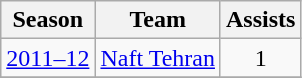<table class="wikitable" style="text-align: center;">
<tr>
<th>Season</th>
<th>Team</th>
<th>Assists</th>
</tr>
<tr>
<td><a href='#'>2011–12</a></td>
<td align="left"><a href='#'>Naft Tehran</a></td>
<td>1</td>
</tr>
<tr>
</tr>
</table>
